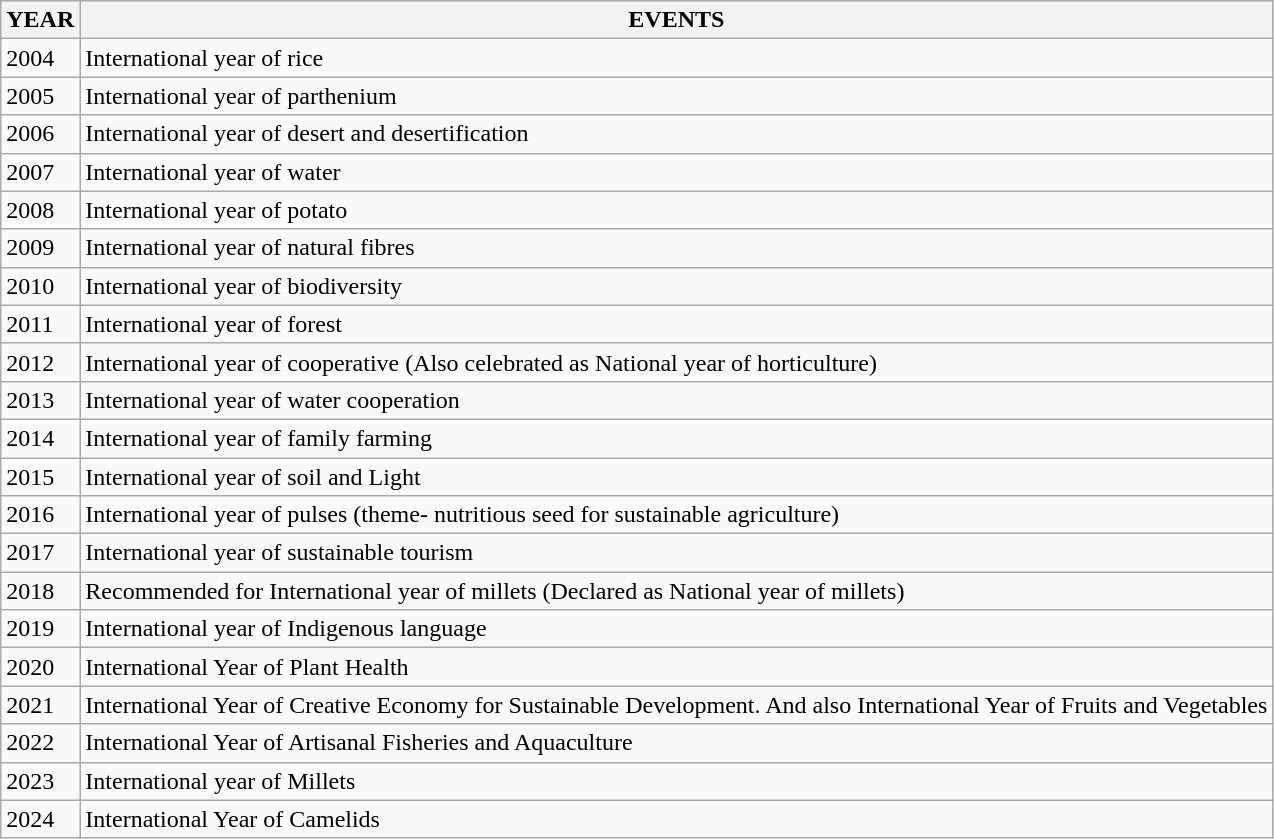<table class="wikitable">
<tr>
<th>YEAR</th>
<th>EVENTS</th>
</tr>
<tr>
<td>2004</td>
<td>International year of rice</td>
</tr>
<tr>
<td>2005</td>
<td>International year of parthenium</td>
</tr>
<tr>
<td>2006</td>
<td>International year of desert and desertification</td>
</tr>
<tr>
<td>2007</td>
<td>International year of water</td>
</tr>
<tr>
<td>2008</td>
<td>International year of potato</td>
</tr>
<tr>
<td>2009</td>
<td>International year of natural fibres</td>
</tr>
<tr>
<td>2010</td>
<td>International year of biodiversity</td>
</tr>
<tr>
<td>2011</td>
<td>International year of forest</td>
</tr>
<tr>
<td>2012</td>
<td>International year of cooperative (Also celebrated as National year of horticulture)</td>
</tr>
<tr>
<td>2013</td>
<td>International year of water cooperation</td>
</tr>
<tr>
<td>2014</td>
<td>International year of family farming</td>
</tr>
<tr>
<td>2015</td>
<td>International year of soil and Light</td>
</tr>
<tr>
<td>2016</td>
<td>International year of pulses (theme- nutritious seed for sustainable agriculture)</td>
</tr>
<tr>
<td>2017</td>
<td>International year of sustainable tourism</td>
</tr>
<tr>
<td>2018</td>
<td>Recommended for International year of millets (Declared as National year of millets)</td>
</tr>
<tr>
<td>2019</td>
<td>International year of Indigenous language</td>
</tr>
<tr>
<td>2020</td>
<td>International Year of Plant Health</td>
</tr>
<tr>
<td>2021</td>
<td>International Year of Creative Economy for Sustainable Development. And also International Year of Fruits and Vegetables</td>
</tr>
<tr>
<td>2022</td>
<td>International Year of Artisanal Fisheries and Aquaculture</td>
</tr>
<tr>
<td>2023</td>
<td>International year of Millets</td>
</tr>
<tr>
<td>2024</td>
<td>International Year of Camelids</td>
</tr>
</table>
